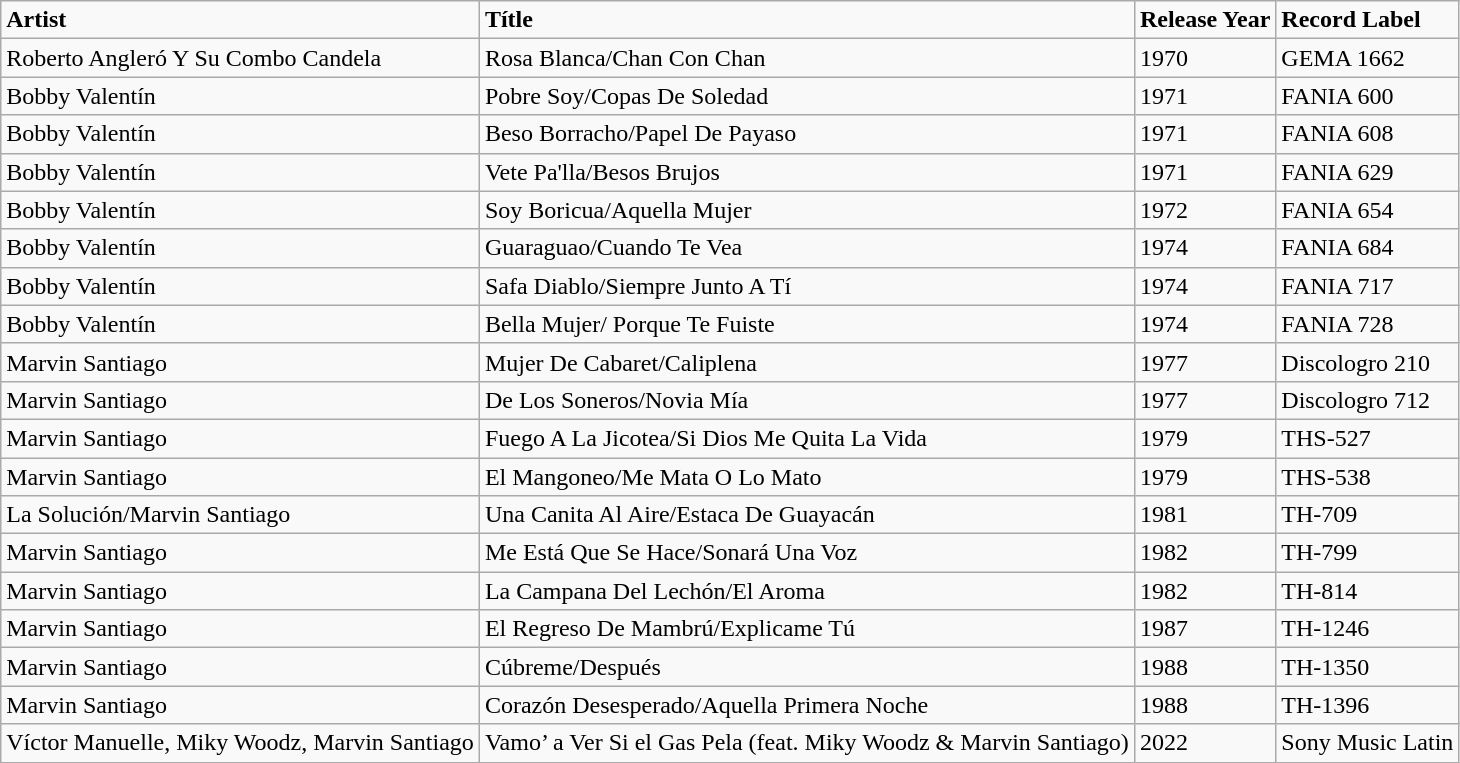<table border=1 class=wikitable>
<tr>
<td color="#f3f300"><strong>Artist</strong></td>
<td><strong>Títle</strong></td>
<td><strong>Release Year</strong></td>
<td><strong>Record Label</strong></td>
</tr>
<tr>
<td>Roberto Angleró Y Su Combo Candela</td>
<td>Rosa Blanca/Chan Con Chan</td>
<td>1970</td>
<td>GEMA 1662</td>
</tr>
<tr>
<td>Bobby Valentín</td>
<td>Pobre Soy/Copas De Soledad</td>
<td>1971</td>
<td>FANIA 600</td>
</tr>
<tr>
<td>Bobby Valentín</td>
<td>Beso Borracho/Papel De Payaso</td>
<td>1971</td>
<td>FANIA 608</td>
</tr>
<tr>
<td>Bobby Valentín</td>
<td>Vete Pa'lla/Besos Brujos</td>
<td>1971</td>
<td>FANIA 629</td>
</tr>
<tr>
<td>Bobby Valentín</td>
<td>Soy Boricua/Aquella Mujer</td>
<td>1972</td>
<td>FANIA 654</td>
</tr>
<tr>
<td>Bobby Valentín</td>
<td>Guaraguao/Cuando Te Vea</td>
<td>1974</td>
<td>FANIA 684</td>
</tr>
<tr>
<td>Bobby Valentín</td>
<td>Safa Diablo/Siempre Junto A Tí</td>
<td>1974</td>
<td>FANIA 717</td>
</tr>
<tr>
<td>Bobby Valentín</td>
<td>Bella Mujer/ Porque Te Fuiste</td>
<td>1974</td>
<td>FANIA 728</td>
</tr>
<tr>
<td>Marvin Santiago</td>
<td>Mujer De Cabaret/Caliplena</td>
<td>1977</td>
<td>Discologro 210</td>
</tr>
<tr>
<td>Marvin Santiago</td>
<td>De Los Soneros/Novia Mía</td>
<td>1977</td>
<td>Discologro 712</td>
</tr>
<tr>
<td>Marvin Santiago</td>
<td>Fuego A La Jicotea/Si Dios Me Quita La Vida</td>
<td>1979</td>
<td>THS-527</td>
</tr>
<tr>
<td>Marvin Santiago</td>
<td>El Mangoneo/Me Mata O Lo Mato</td>
<td>1979</td>
<td>THS-538</td>
</tr>
<tr>
<td>La Solución/Marvin Santiago</td>
<td>Una Canita Al Aire/Estaca De Guayacán</td>
<td>1981</td>
<td>TH-709</td>
</tr>
<tr>
<td>Marvin Santiago</td>
<td>Me Está Que Se Hace/Sonará Una Voz</td>
<td>1982</td>
<td>TH-799</td>
</tr>
<tr>
<td>Marvin Santiago</td>
<td>La Campana Del Lechón/El Aroma</td>
<td>1982</td>
<td>TH-814</td>
</tr>
<tr>
<td>Marvin Santiago</td>
<td>El Regreso De Mambrú/Explicame Tú</td>
<td>1987</td>
<td>TH-1246</td>
</tr>
<tr>
<td>Marvin Santiago</td>
<td>Cúbreme/Después</td>
<td>1988</td>
<td>TH-1350</td>
</tr>
<tr>
<td>Marvin Santiago</td>
<td>Corazón Desesperado/Aquella Primera Noche</td>
<td>1988</td>
<td>TH-1396</td>
</tr>
<tr>
<td>Víctor Manuelle, Miky Woodz, Marvin Santiago</td>
<td>Vamo’ a Ver Si el Gas Pela (feat. Miky Woodz & Marvin Santiago)</td>
<td>2022</td>
<td>Sony Music Latin</td>
</tr>
</table>
